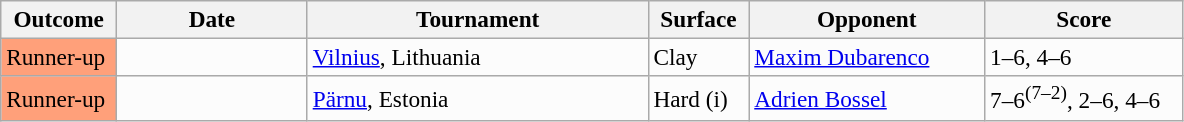<table class=wikitable style=font-size:97%>
<tr>
<th width=70>Outcome</th>
<th width=120>Date</th>
<th width=220>Tournament</th>
<th width=60>Surface</th>
<th width=150>Opponent</th>
<th width=125>Score</th>
</tr>
<tr bgcolor=FCFCFC >
<td bgcolor=ffa07a>Runner-up</td>
<td></td>
<td><a href='#'>Vilnius</a>, Lithuania</td>
<td>Clay</td>
<td> <a href='#'>Maxim Dubarenco</a></td>
<td>1–6, 4–6</td>
</tr>
<tr bgcolor=FCFCFC >
<td bgcolor=ffa07a>Runner-up</td>
<td></td>
<td><a href='#'>Pärnu</a>, Estonia</td>
<td>Hard (i)</td>
<td> <a href='#'>Adrien Bossel</a></td>
<td>7–6<sup>(7–2)</sup>, 2–6, 4–6</td>
</tr>
</table>
